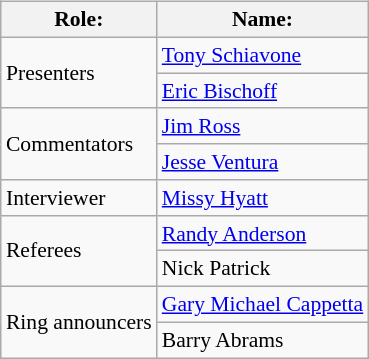<table class=wikitable style="font-size:90%; margin: 0.5em 0 0.5em 1em; float: right; clear: right;">
<tr>
<th>Role:</th>
<th>Name:</th>
</tr>
<tr>
<td rowspan=2>Presenters</td>
<td><a href='#'>Tony Schiavone</a></td>
</tr>
<tr>
<td><a href='#'>Eric Bischoff</a></td>
</tr>
<tr>
<td rowspan=2>Commentators</td>
<td><a href='#'>Jim Ross</a></td>
</tr>
<tr>
<td><a href='#'>Jesse Ventura</a></td>
</tr>
<tr>
<td>Interviewer</td>
<td><a href='#'>Missy Hyatt</a></td>
</tr>
<tr>
<td rowspan=2>Referees</td>
<td><a href='#'>Randy Anderson</a></td>
</tr>
<tr>
<td>Nick Patrick</td>
</tr>
<tr>
<td rowspan=2>Ring announcers</td>
<td><a href='#'>Gary Michael Cappetta</a></td>
</tr>
<tr>
<td>Barry Abrams</td>
</tr>
</table>
